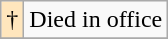<table class="wikitable">
<tr>
<td style="background-color:#FFE6BD">†</td>
<td>Died in office</td>
</tr>
<tr>
</tr>
</table>
